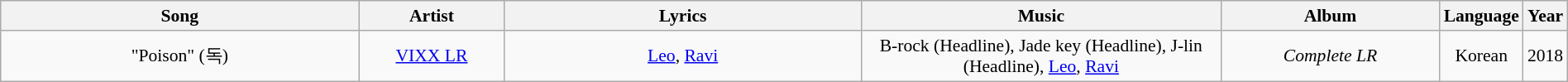<table class="wikitable" style="margin:0.5em auto; clear:both; font-size:.9em; text-align:center; width:100%">
<tr>
<th style="width:25%">Song</th>
<th style="width:10%">Artist</th>
<th class="unsortable" style="width:25%">Lyrics</th>
<th class="unsortable" style="width:25%">Music</th>
<th style="width:25%">Album</th>
<th style="width:25%">Language</th>
<th style="width:25%">Year</th>
</tr>
<tr>
<td>"Poison" (독)</td>
<td><a href='#'>VIXX LR</a></td>
<td><a href='#'>Leo</a>, <a href='#'>Ravi</a></td>
<td>B-rock (Headline), Jade key (Headline), J-lin (Headline), <a href='#'>Leo</a>, <a href='#'>Ravi</a></td>
<td><em>Complete LR</em></td>
<td>Korean</td>
<td>2018</td>
</tr>
</table>
